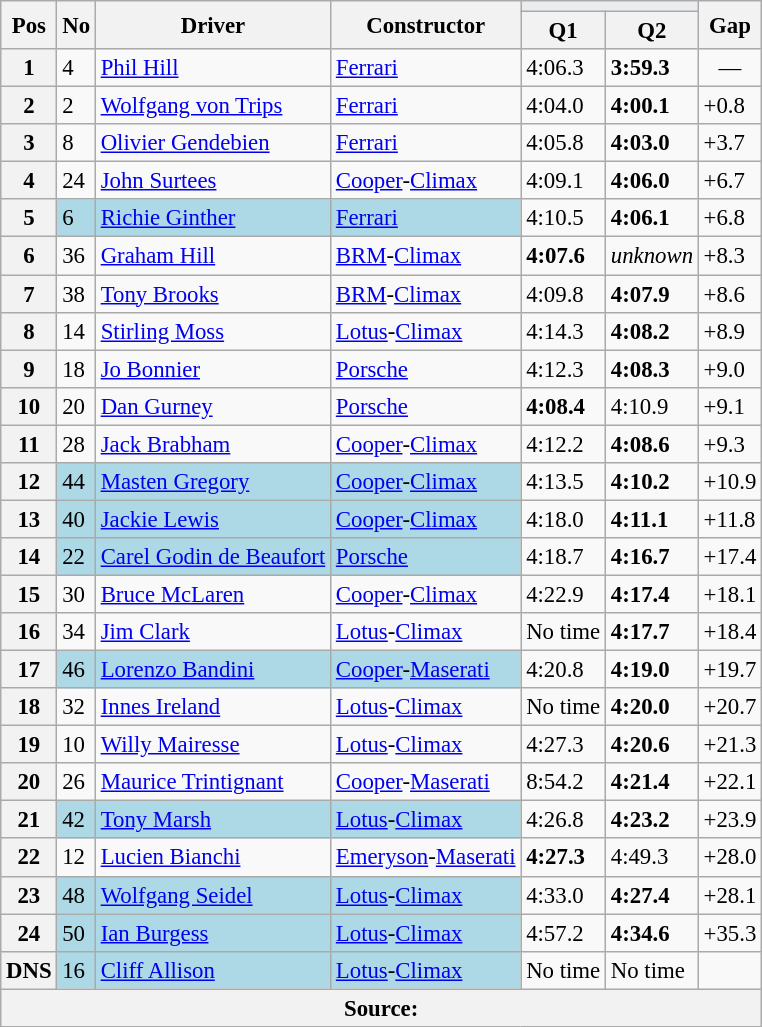<table class="wikitable sortable" style="font-size: 95%;">
<tr>
<th rowspan="2">Pos</th>
<th rowspan="2">No</th>
<th rowspan="2">Driver</th>
<th rowspan="2">Constructor</th>
<th colspan="2" style="background:#eaecf0; text-align:center;"></th>
<th rowspan="2">Gap</th>
</tr>
<tr>
<th>Q1</th>
<th>Q2</th>
</tr>
<tr>
<th>1</th>
<td>4</td>
<td> <a href='#'>Phil Hill</a></td>
<td><a href='#'>Ferrari</a></td>
<td>4:06.3</td>
<td><strong>3:59.3</strong></td>
<td align="center">—</td>
</tr>
<tr>
<th>2</th>
<td>2</td>
<td> <a href='#'>Wolfgang von Trips</a></td>
<td><a href='#'>Ferrari</a></td>
<td>4:04.0</td>
<td><strong>4:00.1</strong></td>
<td>+0.8</td>
</tr>
<tr>
<th>3</th>
<td>8</td>
<td> <a href='#'>Olivier Gendebien</a></td>
<td><a href='#'>Ferrari</a></td>
<td>4:05.8</td>
<td><strong>4:03.0</strong></td>
<td>+3.7</td>
</tr>
<tr>
<th>4</th>
<td>24</td>
<td> <a href='#'>John Surtees</a></td>
<td><a href='#'>Cooper</a>-<a href='#'>Climax</a></td>
<td>4:09.1</td>
<td><strong>4:06.0</strong></td>
<td>+6.7</td>
</tr>
<tr>
<th>5</th>
<td style="background:lightblue">6</td>
<td style="background:lightblue"> <a href='#'>Richie Ginther</a></td>
<td style="background:lightblue"><a href='#'>Ferrari</a></td>
<td>4:10.5</td>
<td><strong>4:06.1</strong></td>
<td>+6.8</td>
</tr>
<tr>
<th>6</th>
<td>36</td>
<td> <a href='#'>Graham Hill</a></td>
<td><a href='#'>BRM</a>-<a href='#'>Climax</a></td>
<td><strong>4:07.6</strong></td>
<td><em>unknown</em></td>
<td>+8.3</td>
</tr>
<tr>
<th>7</th>
<td>38</td>
<td> <a href='#'>Tony Brooks</a></td>
<td><a href='#'>BRM</a>-<a href='#'>Climax</a></td>
<td>4:09.8</td>
<td><strong>4:07.9</strong></td>
<td>+8.6</td>
</tr>
<tr>
<th>8</th>
<td>14</td>
<td> <a href='#'>Stirling Moss</a></td>
<td><a href='#'>Lotus</a>-<a href='#'>Climax</a></td>
<td>4:14.3</td>
<td><strong>4:08.2</strong></td>
<td>+8.9</td>
</tr>
<tr>
<th>9</th>
<td>18</td>
<td> <a href='#'>Jo Bonnier</a></td>
<td><a href='#'>Porsche</a></td>
<td>4:12.3</td>
<td><strong>4:08.3</strong></td>
<td>+9.0</td>
</tr>
<tr>
<th>10</th>
<td>20</td>
<td> <a href='#'>Dan Gurney</a></td>
<td><a href='#'>Porsche</a></td>
<td><strong>4:08.4</strong></td>
<td>4:10.9</td>
<td>+9.1</td>
</tr>
<tr>
<th>11</th>
<td>28</td>
<td> <a href='#'>Jack Brabham</a></td>
<td><a href='#'>Cooper</a>-<a href='#'>Climax</a></td>
<td>4:12.2</td>
<td><strong>4:08.6</strong></td>
<td>+9.3</td>
</tr>
<tr>
<th>12</th>
<td style="background:lightblue">44</td>
<td style="background:lightblue"> <a href='#'>Masten Gregory</a></td>
<td style="background:lightblue"><a href='#'>Cooper</a>-<a href='#'>Climax</a></td>
<td>4:13.5</td>
<td><strong>4:10.2</strong></td>
<td>+10.9</td>
</tr>
<tr>
<th>13</th>
<td style="background:lightblue">40</td>
<td style="background:lightblue"> <a href='#'>Jackie Lewis</a></td>
<td style="background:lightblue"><a href='#'>Cooper</a>-<a href='#'>Climax</a></td>
<td>4:18.0</td>
<td><strong>4:11.1</strong></td>
<td>+11.8</td>
</tr>
<tr>
<th>14</th>
<td style="background:lightblue">22</td>
<td style="background:lightblue"> <a href='#'>Carel Godin de Beaufort</a></td>
<td style="background:lightblue"><a href='#'>Porsche</a></td>
<td>4:18.7</td>
<td><strong>4:16.7</strong></td>
<td>+17.4</td>
</tr>
<tr>
<th>15</th>
<td>30</td>
<td> <a href='#'>Bruce McLaren</a></td>
<td><a href='#'>Cooper</a>-<a href='#'>Climax</a></td>
<td>4:22.9</td>
<td><strong>4:17.4</strong></td>
<td>+18.1</td>
</tr>
<tr>
<th>16</th>
<td>34</td>
<td> <a href='#'>Jim Clark</a></td>
<td><a href='#'>Lotus</a>-<a href='#'>Climax</a></td>
<td>No time</td>
<td><strong>4:17.7</strong></td>
<td>+18.4</td>
</tr>
<tr>
<th>17</th>
<td style="background:lightblue">46</td>
<td style="background:lightblue"> <a href='#'>Lorenzo Bandini</a></td>
<td style="background:lightblue"><a href='#'>Cooper</a>-<a href='#'>Maserati</a></td>
<td>4:20.8</td>
<td><strong>4:19.0</strong></td>
<td>+19.7</td>
</tr>
<tr>
<th>18</th>
<td>32</td>
<td> <a href='#'>Innes Ireland</a></td>
<td><a href='#'>Lotus</a>-<a href='#'>Climax</a></td>
<td>No time</td>
<td><strong>4:20.0</strong></td>
<td>+20.7</td>
</tr>
<tr>
<th>19</th>
<td>10</td>
<td> <a href='#'>Willy Mairesse</a></td>
<td><a href='#'>Lotus</a>-<a href='#'>Climax</a></td>
<td>4:27.3</td>
<td><strong>4:20.6</strong></td>
<td>+21.3</td>
</tr>
<tr>
<th>20</th>
<td>26</td>
<td> <a href='#'>Maurice Trintignant</a></td>
<td><a href='#'>Cooper</a>-<a href='#'>Maserati</a></td>
<td>8:54.2</td>
<td><strong>4:21.4</strong></td>
<td>+22.1</td>
</tr>
<tr>
<th>21</th>
<td style="background:lightblue">42</td>
<td style="background:lightblue"> <a href='#'>Tony Marsh</a></td>
<td style="background:lightblue"><a href='#'>Lotus</a>-<a href='#'>Climax</a></td>
<td>4:26.8</td>
<td><strong>4:23.2</strong></td>
<td>+23.9</td>
</tr>
<tr>
<th>22</th>
<td>12</td>
<td> <a href='#'>Lucien Bianchi</a></td>
<td><a href='#'>Emeryson</a>-<a href='#'>Maserati</a></td>
<td><strong>4:27.3</strong></td>
<td>4:49.3</td>
<td>+28.0</td>
</tr>
<tr>
<th>23</th>
<td style="background:lightblue">48</td>
<td style="background:lightblue"> <a href='#'>Wolfgang Seidel</a></td>
<td style="background:lightblue"><a href='#'>Lotus</a>-<a href='#'>Climax</a></td>
<td>4:33.0</td>
<td><strong>4:27.4</strong></td>
<td>+28.1</td>
</tr>
<tr>
<th>24</th>
<td style="background:lightblue">50</td>
<td style="background:lightblue"> <a href='#'>Ian Burgess</a></td>
<td style="background:lightblue"><a href='#'>Lotus</a>-<a href='#'>Climax</a></td>
<td>4:57.2</td>
<td><strong>4:34.6</strong></td>
<td>+35.3</td>
</tr>
<tr>
<th>DNS</th>
<td style="background:lightblue">16</td>
<td style="background:lightblue"> <a href='#'>Cliff Allison</a></td>
<td style="background:lightblue"><a href='#'>Lotus</a>-<a href='#'>Climax</a></td>
<td>No time</td>
<td>No time</td>
<td></td>
</tr>
<tr>
<th colspan="7">Source:</th>
</tr>
</table>
